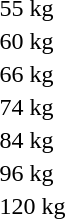<table>
<tr>
<td>55 kg</td>
<td></td>
<td></td>
<td></td>
</tr>
<tr>
<td>60 kg</td>
<td></td>
<td></td>
<td></td>
</tr>
<tr>
<td>66 kg</td>
<td></td>
<td></td>
<td></td>
</tr>
<tr>
<td>74 kg</td>
<td></td>
<td></td>
<td></td>
</tr>
<tr>
<td>84 kg</td>
<td></td>
<td></td>
<td></td>
</tr>
<tr>
<td>96 kg</td>
<td></td>
<td></td>
<td></td>
</tr>
<tr>
<td>120 kg</td>
<td></td>
<td></td>
<td></td>
</tr>
</table>
